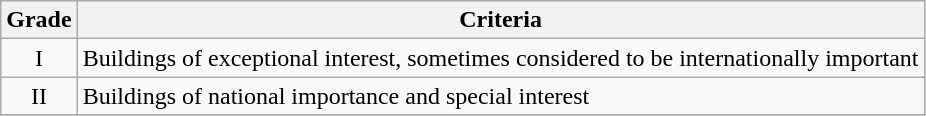<table class="wikitable" border="1">
<tr>
<th>Grade</th>
<th>Criteria</th>
</tr>
<tr>
<td align="center" >I</td>
<td>Buildings of exceptional interest, sometimes considered to be internationally important</td>
</tr>
<tr>
<td align="center" >II</td>
<td>Buildings of national importance and special interest</td>
</tr>
<tr>
</tr>
</table>
